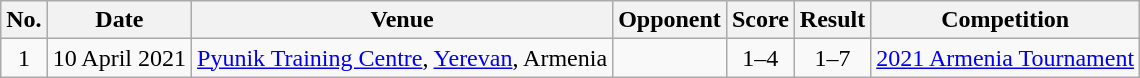<table class="wikitable sortable">
<tr>
<th scope="col">No.</th>
<th scope="col">Date</th>
<th scope="col">Venue</th>
<th scope="col">Opponent</th>
<th scope="col">Score</th>
<th scope="col">Result</th>
<th scope="col">Competition</th>
</tr>
<tr>
<td align="center">1</td>
<td>10 April 2021</td>
<td><a href='#'>Pyunik Training Centre</a>, <a href='#'>Yerevan</a>, Armenia</td>
<td></td>
<td align="center">1–4</td>
<td align="center">1–7</td>
<td><a href='#'>2021 Armenia Tournament</a></td>
</tr>
</table>
